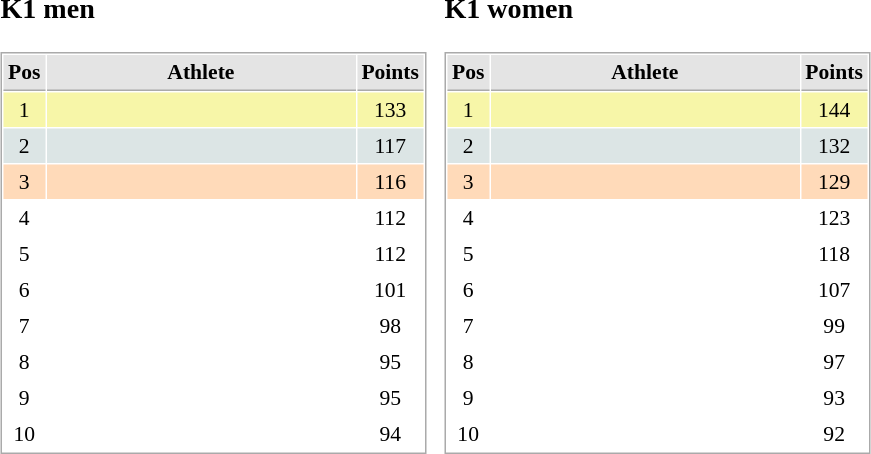<table border="0" cellspacing="10">
<tr>
<td><br><h3>K1 men</h3><table cellspacing="1" cellpadding="3" style="border:1px solid #AAAAAA;font-size:90%">
<tr bgcolor="#E4E4E4">
<th style="border-bottom:1px solid #AAAAAA" width=10>Pos</th>
<th style="border-bottom:1px solid #AAAAAA" width=200>Athlete</th>
<th style="border-bottom:1px solid #AAAAAA" width=20>Points</th>
</tr>
<tr align="center"  bgcolor="#F7F6A8">
<td>1</td>
<td align="left"></td>
<td>133</td>
</tr>
<tr align="center"  bgcolor="#DCE5E5">
<td>2</td>
<td align="left"></td>
<td>117</td>
</tr>
<tr align="center" bgcolor="#FFDAB9">
<td>3</td>
<td align="left"></td>
<td>116</td>
</tr>
<tr align="center">
<td>4</td>
<td align="left"></td>
<td>112</td>
</tr>
<tr align="center">
<td>5</td>
<td align="left"></td>
<td>112</td>
</tr>
<tr align="center">
<td>6</td>
<td align="left"></td>
<td>101</td>
</tr>
<tr align="center">
<td>7</td>
<td align="left"></td>
<td>98</td>
</tr>
<tr align="center">
<td>8</td>
<td align="left"></td>
<td>95</td>
</tr>
<tr align="center">
<td>9</td>
<td align="left"></td>
<td>95</td>
</tr>
<tr align="center">
<td>10</td>
<td align="left"></td>
<td>94</td>
</tr>
</table>
</td>
<td><br><h3>K1 women</h3><table cellspacing="1" cellpadding="3" style="border:1px solid #AAAAAA;font-size:90%">
<tr bgcolor="#E4E4E4">
<th style="border-bottom:1px solid #AAAAAA" width=10>Pos</th>
<th style="border-bottom:1px solid #AAAAAA" width=200>Athlete</th>
<th style="border-bottom:1px solid #AAAAAA" width=20>Points</th>
</tr>
<tr align="center"  bgcolor="#F7F6A8">
<td>1</td>
<td align="left"></td>
<td>144</td>
</tr>
<tr align="center"  bgcolor="#DCE5E5">
<td>2</td>
<td align="left"></td>
<td>132</td>
</tr>
<tr align="center" bgcolor="#FFDAB9">
<td>3</td>
<td align="left"></td>
<td>129</td>
</tr>
<tr align="center">
<td>4</td>
<td align="left"></td>
<td>123</td>
</tr>
<tr align="center">
<td>5</td>
<td align="left"></td>
<td>118</td>
</tr>
<tr align="center">
<td>6</td>
<td align="left"></td>
<td>107</td>
</tr>
<tr align="center">
<td>7</td>
<td align="left"></td>
<td>99</td>
</tr>
<tr align="center">
<td>8</td>
<td align="left"></td>
<td>97</td>
</tr>
<tr align="center">
<td>9</td>
<td align="left"></td>
<td>93</td>
</tr>
<tr align="center">
<td>10</td>
<td align="left"></td>
<td>92</td>
</tr>
</table>
</td>
</tr>
</table>
